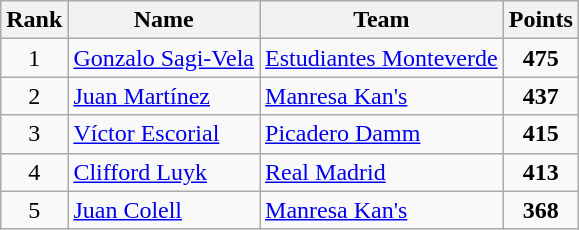<table class="wikitable" style="text-align: center;">
<tr>
<th>Rank</th>
<th>Name</th>
<th>Team</th>
<th>Points</th>
</tr>
<tr>
<td>1</td>
<td style="text-align:left;"> <a href='#'>Gonzalo Sagi-Vela</a></td>
<td style="text-align:left;"><a href='#'>Estudiantes Monteverde</a></td>
<td><strong>475</strong></td>
</tr>
<tr>
<td>2</td>
<td style="text-align:left;"> <a href='#'>Juan Martínez</a></td>
<td style="text-align:left;"><a href='#'>Manresa Kan's</a></td>
<td><strong>437</strong></td>
</tr>
<tr>
<td>3</td>
<td style="text-align:left;"> <a href='#'>Víctor Escorial</a></td>
<td style="text-align:left;"><a href='#'>Picadero Damm</a></td>
<td><strong>415</strong></td>
</tr>
<tr>
<td>4</td>
<td style="text-align:left;"> <a href='#'>Clifford Luyk</a></td>
<td style="text-align:left;"><a href='#'>Real Madrid</a></td>
<td><strong>413</strong></td>
</tr>
<tr>
<td>5</td>
<td style="text-align:left;"> <a href='#'>Juan Colell</a></td>
<td style="text-align:left;"><a href='#'>Manresa Kan's</a></td>
<td><strong>368</strong></td>
</tr>
</table>
